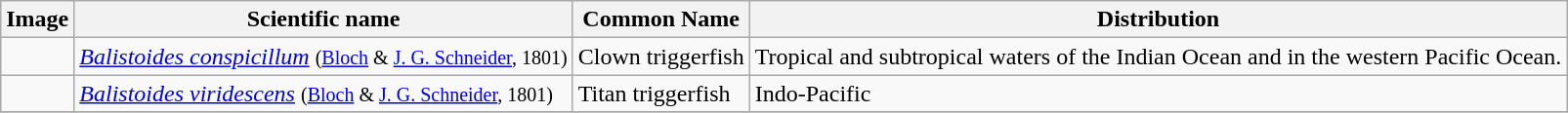<table class="wikitable">
<tr>
<th>Image</th>
<th>Scientific name</th>
<th>Common Name</th>
<th>Distribution</th>
</tr>
<tr>
<td></td>
<td><em><a href='#'>Balistoides conspicillum</a></em> <small>(<a href='#'>Bloch</a> & <a href='#'>J. G. Schneider</a>, 1801)</small></td>
<td>Clown triggerfish</td>
<td>Tropical and subtropical waters of the Indian Ocean and in the western Pacific Ocean.</td>
</tr>
<tr>
<td></td>
<td><em><a href='#'>Balistoides viridescens</a></em> <small>(<a href='#'>Bloch</a> & <a href='#'>J. G. Schneider</a>, 1801)</small></td>
<td>Titan triggerfish</td>
<td>Indo-Pacific</td>
</tr>
<tr>
</tr>
</table>
